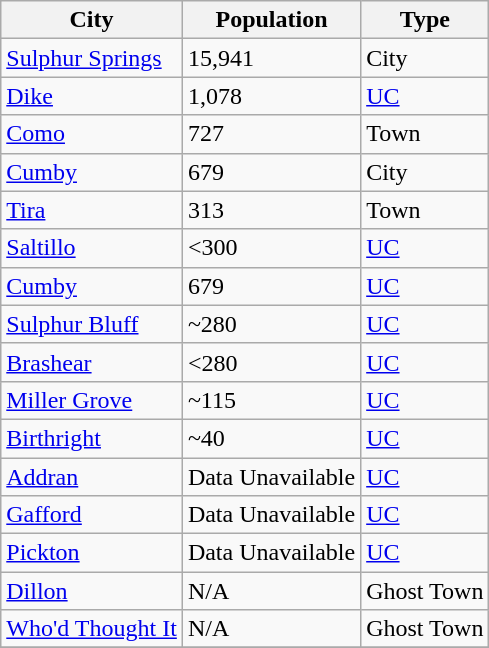<table class="wikitable sortable">
<tr>
<th>City</th>
<th>Population</th>
<th>Type</th>
</tr>
<tr>
<td><a href='#'>Sulphur Springs</a></td>
<td>15,941</td>
<td>City</td>
</tr>
<tr>
<td><a href='#'>Dike</a></td>
<td>1,078</td>
<td><a href='#'>UC</a></td>
</tr>
<tr>
<td><a href='#'>Como</a></td>
<td>727</td>
<td>Town</td>
</tr>
<tr>
<td><a href='#'>Cumby</a></td>
<td>679</td>
<td>City</td>
</tr>
<tr>
<td><a href='#'>Tira</a></td>
<td>313</td>
<td>Town</td>
</tr>
<tr>
<td><a href='#'>Saltillo</a></td>
<td><300</td>
<td><a href='#'>UC</a></td>
</tr>
<tr>
<td><a href='#'>Cumby</a></td>
<td>679</td>
<td><a href='#'>UC</a></td>
</tr>
<tr>
<td><a href='#'>Sulphur Bluff</a></td>
<td>~280</td>
<td><a href='#'>UC</a></td>
</tr>
<tr>
<td><a href='#'>Brashear</a></td>
<td><280</td>
<td><a href='#'>UC</a></td>
</tr>
<tr>
<td><a href='#'>Miller Grove</a></td>
<td>~115</td>
<td><a href='#'>UC</a></td>
</tr>
<tr>
<td><a href='#'>Birthright</a></td>
<td>~40</td>
<td><a href='#'>UC</a></td>
</tr>
<tr>
<td><a href='#'>Addran</a></td>
<td>Data Unavailable</td>
<td><a href='#'>UC</a></td>
</tr>
<tr>
<td><a href='#'>Gafford</a></td>
<td>Data Unavailable</td>
<td><a href='#'>UC</a></td>
</tr>
<tr>
<td><a href='#'>Pickton</a></td>
<td>Data Unavailable</td>
<td><a href='#'>UC</a></td>
</tr>
<tr>
<td><a href='#'>Dillon</a></td>
<td>N/A</td>
<td>Ghost Town</td>
</tr>
<tr>
<td><a href='#'>Who'd Thought It</a></td>
<td>N/A</td>
<td>Ghost Town</td>
</tr>
<tr>
</tr>
</table>
